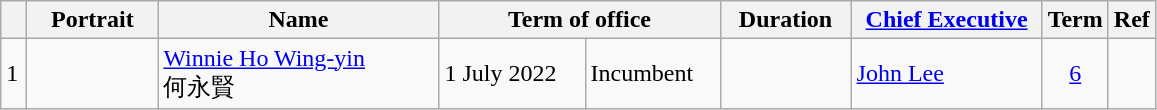<table class="wikitable"  style="text-align:left">
<tr>
<th width=10px></th>
<th width=80px>Portrait</th>
<th width=180px>Name</th>
<th width=180px colspan=2>Term of office</th>
<th width=80px>Duration</th>
<th width=120px><a href='#'>Chief Executive</a></th>
<th>Term</th>
<th>Ref</th>
</tr>
<tr>
<td bgcolor=>1</td>
<td></td>
<td><a href='#'>Winnie Ho Wing-yin</a><br>何永賢</td>
<td>1 July 2022</td>
<td>Incumbent</td>
<td></td>
<td><a href='#'>John Lee</a><br></td>
<td align=center><a href='#'>6</a></td>
<td></td>
</tr>
</table>
